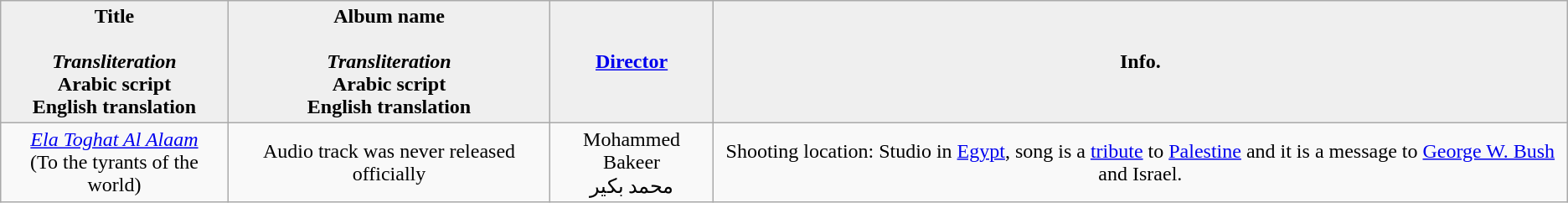<table class="wikitable" style="text-align:center;">
<tr>
<th style="background:#efefef;">Title<br><br><em>Transliteration</em><br>Arabic script<br>English translation</th>
<th style="background:#efefef;">Album name<br><br><em>Transliteration</em><br>Arabic script<br>English translation</th>
<th style="background:#efefef;"><a href='#'>Director</a></th>
<th style="background:#efefef;">Info.</th>
</tr>
<tr>
<td><em><a href='#'>Ela Toghat Al Alaam</a></em><br>(To the tyrants of the world)</td>
<td>Audio track was never released officially</td>
<td>Mohammed Bakeer<br>محمد بكير</td>
<td>Shooting location: Studio in <a href='#'>Egypt</a>, song is a <a href='#'>tribute</a> to <a href='#'>Palestine</a> and it is a message to <a href='#'>George W. Bush</a> and Israel.</td>
</tr>
</table>
